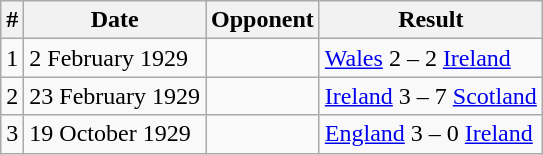<table class="wikitable"i=+>
<tr>
<th>#</th>
<th>Date</th>
<th>Opponent</th>
<th>Result</th>
</tr>
<tr>
<td>1</td>
<td>2 February 1929</td>
<td></td>
<td><a href='#'>Wales</a> 2 – 2 <a href='#'>Ireland</a></td>
</tr>
<tr>
<td>2</td>
<td>23 February 1929</td>
<td></td>
<td><a href='#'>Ireland</a> 3 – 7 <a href='#'>Scotland</a></td>
</tr>
<tr>
<td>3</td>
<td>19 October 1929</td>
<td></td>
<td><a href='#'>England</a> 3 – 0 <a href='#'>Ireland</a></td>
</tr>
</table>
